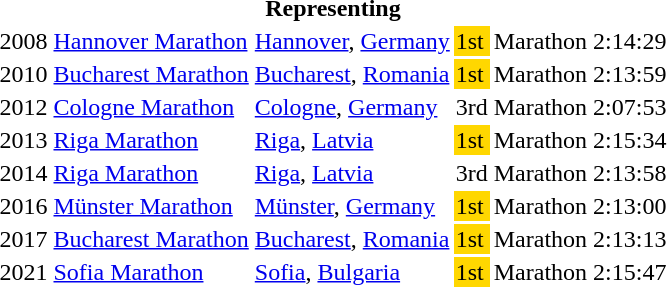<table>
<tr>
<th colspan="6">Representing </th>
</tr>
<tr>
<td>2008</td>
<td><a href='#'>Hannover Marathon</a></td>
<td><a href='#'>Hannover</a>, <a href='#'>Germany</a></td>
<td bgcolor="gold">1st</td>
<td>Marathon</td>
<td>2:14:29</td>
</tr>
<tr>
<td>2010</td>
<td><a href='#'>Bucharest Marathon</a></td>
<td><a href='#'>Bucharest</a>, <a href='#'>Romania</a></td>
<td bgcolor="gold">1st</td>
<td>Marathon</td>
<td>2:13:59</td>
</tr>
<tr>
<td>2012</td>
<td><a href='#'>Cologne Marathon</a></td>
<td><a href='#'>Cologne</a>, <a href='#'>Germany</a></td>
<td>3rd</td>
<td>Marathon</td>
<td>2:07:53</td>
</tr>
<tr>
<td>2013</td>
<td><a href='#'>Riga Marathon</a></td>
<td><a href='#'>Riga</a>, <a href='#'>Latvia</a></td>
<td bgcolor="gold">1st</td>
<td>Marathon</td>
<td>2:15:34</td>
</tr>
<tr>
<td>2014</td>
<td><a href='#'>Riga Marathon</a></td>
<td><a href='#'>Riga</a>, <a href='#'>Latvia</a></td>
<td>3rd</td>
<td>Marathon</td>
<td>2:13:58</td>
</tr>
<tr>
<td>2016</td>
<td><a href='#'>Münster Marathon</a></td>
<td><a href='#'>Münster</a>, <a href='#'>Germany</a></td>
<td bgcolor="gold">1st</td>
<td>Marathon</td>
<td>2:13:00</td>
</tr>
<tr>
<td>2017</td>
<td><a href='#'>Bucharest Marathon</a></td>
<td><a href='#'>Bucharest</a>, <a href='#'>Romania</a></td>
<td bgcolor="gold">1st</td>
<td>Marathon</td>
<td>2:13:13</td>
</tr>
<tr>
<td>2021</td>
<td><a href='#'>Sofia Marathon</a></td>
<td><a href='#'>Sofia</a>, <a href='#'>Bulgaria</a></td>
<td bgcolor="gold">1st</td>
<td>Marathon</td>
<td>2:15:47</td>
</tr>
</table>
